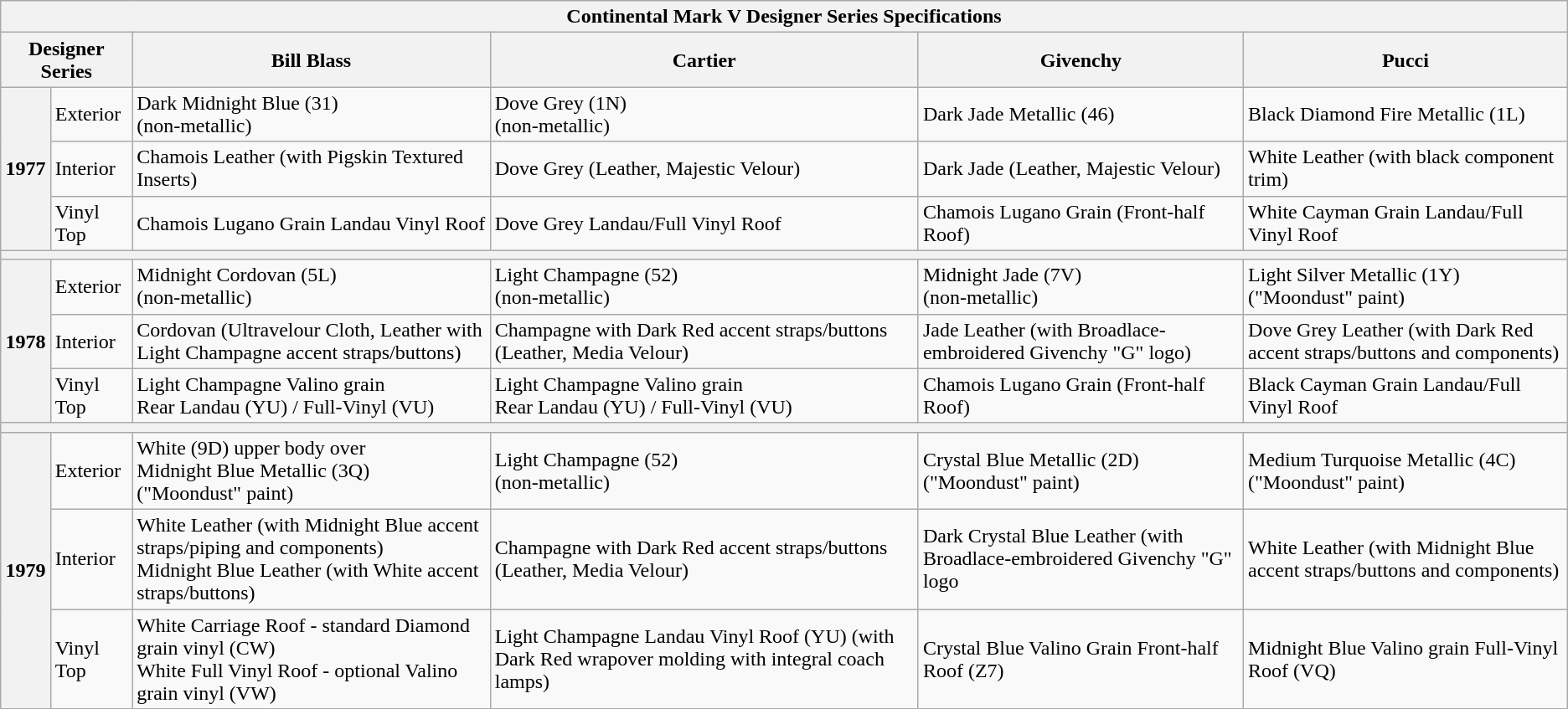<table class="wikitable">
<tr>
<th colspan="6">Continental Mark V Designer Series Specifications</th>
</tr>
<tr>
<th colspan="2">Designer Series</th>
<th>Bill Blass</th>
<th>Cartier</th>
<th>Givenchy </th>
<th>Pucci</th>
</tr>
<tr>
<th rowspan="3">1977</th>
<td>Exterior</td>
<td>Dark Midnight Blue (31)<br> (non-metallic)</td>
<td>Dove Grey (1N)<br>(non-metallic)</td>
<td>Dark Jade Metallic (46)</td>
<td>Black Diamond Fire Metallic (1L)</td>
</tr>
<tr>
<td>Interior</td>
<td>Chamois Leather (with Pigskin Textured Inserts)</td>
<td>Dove Grey (Leather, Majestic Velour)</td>
<td>Dark Jade (Leather, Majestic Velour)</td>
<td>White Leather (with black component trim)</td>
</tr>
<tr>
<td>Vinyl Top</td>
<td>Chamois Lugano Grain Landau Vinyl Roof</td>
<td>Dove Grey Landau/Full Vinyl Roof</td>
<td>Chamois Lugano Grain (Front-half Roof)</td>
<td>White Cayman Grain Landau/Full Vinyl Roof</td>
</tr>
<tr>
<th colspan="6"></th>
</tr>
<tr>
<th rowspan="3">1978</th>
<td>Exterior</td>
<td>Midnight Cordovan (5L)<br>(non-metallic)</td>
<td>Light Champagne (52)<br>(non-metallic)</td>
<td>Midnight Jade (7V)<br>(non-metallic)</td>
<td>Light Silver Metallic (1Y)<br>("Moondust" paint)</td>
</tr>
<tr>
<td>Interior</td>
<td>Cordovan (Ultravelour Cloth, Leather with Light Champagne accent straps/buttons)</td>
<td>Champagne with Dark Red accent straps/buttons (Leather, Media Velour)</td>
<td>Jade Leather (with Broadlace-embroidered Givenchy "G" logo)</td>
<td>Dove Grey Leather (with Dark Red accent straps/buttons and components)</td>
</tr>
<tr>
<td>Vinyl Top</td>
<td>Light Champagne Valino grain<br>Rear Landau (YU) / Full-Vinyl (VU)</td>
<td>Light Champagne Valino grain<br>Rear Landau (YU) / Full-Vinyl (VU)</td>
<td>Chamois Lugano Grain (Front-half Roof)</td>
<td>Black Cayman Grain Landau/Full Vinyl Roof</td>
</tr>
<tr>
<th colspan="6"></th>
</tr>
<tr>
<th rowspan="3">1979</th>
<td>Exterior</td>
<td>White (9D) upper body over<br>Midnight Blue Metallic (3Q)<br>("Moondust" paint)</td>
<td>Light Champagne (52)<br>(non-metallic)</td>
<td>Crystal Blue Metallic (2D)<br>("Moondust" paint)</td>
<td>Medium Turquoise Metallic (4C)<br>("Moondust" paint)</td>
</tr>
<tr>
<td>Interior</td>
<td>White Leather (with Midnight Blue accent straps/piping and components)<br>Midnight Blue Leather (with White accent straps/buttons)</td>
<td>Champagne with Dark Red accent straps/buttons (Leather, Media Velour)</td>
<td>Dark Crystal Blue Leather (with Broadlace-embroidered Givenchy "G" logo</td>
<td>White Leather (with Midnight Blue accent straps/buttons and components)</td>
</tr>
<tr>
<td>Vinyl Top</td>
<td>White Carriage Roof - standard Diamond grain vinyl (CW)<br>White Full Vinyl Roof - optional Valino grain vinyl (VW)</td>
<td>Light Champagne Landau Vinyl Roof (YU) (with Dark Red wrapover molding with integral coach lamps)</td>
<td>Crystal Blue Valino Grain Front-half Roof (Z7)</td>
<td>Midnight Blue Valino grain Full-Vinyl Roof (VQ)</td>
</tr>
</table>
